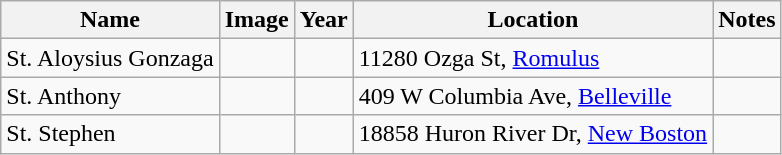<table class="wikitable sortable">
<tr>
<th>Name</th>
<th class="unsortable">Image</th>
<th>Year</th>
<th class="unsortable">Location</th>
<th class="unsortable">Notes</th>
</tr>
<tr>
<td>St. Aloysius Gonzaga</td>
<td></td>
<td></td>
<td>11280 Ozga St, <a href='#'>Romulus</a></td>
<td></td>
</tr>
<tr>
<td>St. Anthony</td>
<td></td>
<td></td>
<td>409 W Columbia Ave, <a href='#'>Belleville</a></td>
<td></td>
</tr>
<tr>
<td>St. Stephen</td>
<td></td>
<td></td>
<td>18858 Huron River Dr, <a href='#'>New Boston</a></td>
<td></td>
</tr>
</table>
